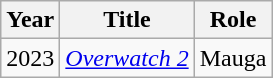<table class="wikitable sortable">
<tr>
<th>Year</th>
<th>Title</th>
<th>Role</th>
</tr>
<tr>
<td rowspan="3">2023</td>
<td><em><a href='#'>Overwatch 2</a></em></td>
<td>Mauga</td>
</tr>
</table>
